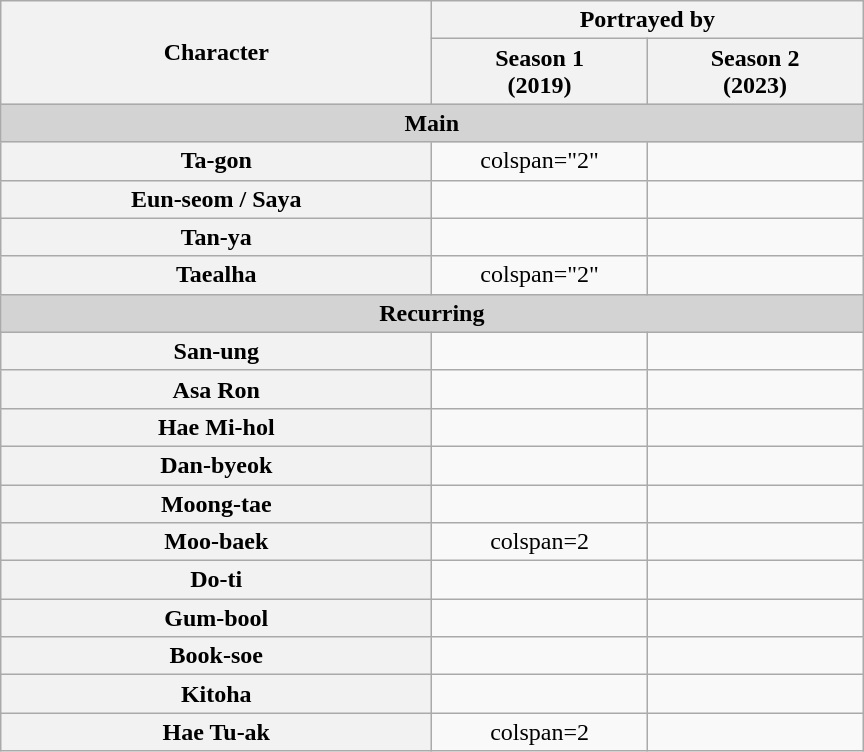<table class="wikitable" style="text-align:center;">
<tr>
<th rowspan="2" style="width:280px;">Character</th>
<th style="width:280px;" colspan="2">Portrayed by</th>
</tr>
<tr>
<th style="width:80px;">Season 1<br>(2019)</th>
<th style="width:80px;">Season 2<br>(2023)</th>
</tr>
<tr>
<th colspan="4" style="background:lightgrey;"><strong>Main</strong></th>
</tr>
<tr>
<th>Ta-gon</th>
<td>colspan="2" </td>
</tr>
<tr>
<th>Eun-seom / Saya</th>
<td></td>
<td></td>
</tr>
<tr>
<th>Tan-ya</th>
<td></td>
<td></td>
</tr>
<tr>
<th>Taealha</th>
<td>colspan="2" </td>
</tr>
<tr>
<th colspan="4" style="background:lightgrey;"><strong>Recurring</strong></th>
</tr>
<tr>
<th>San-ung</th>
<td></td>
<td></td>
</tr>
<tr>
<th>Asa Ron</th>
<td></td>
<td></td>
</tr>
<tr>
<th>Hae Mi-hol</th>
<td></td>
<td></td>
</tr>
<tr>
<th>Dan-byeok</th>
<td></td>
<td></td>
</tr>
<tr>
<th>Moong-tae</th>
<td></td>
<td></td>
</tr>
<tr>
<th>Moo-baek</th>
<td>colspan=2 </td>
</tr>
<tr>
<th>Do-ti</th>
<td></td>
<td></td>
</tr>
<tr>
<th>Gum-bool</th>
<td></td>
<td></td>
</tr>
<tr>
<th>Book-soe</th>
<td></td>
<td></td>
</tr>
<tr>
<th>Kitoha</th>
<td></td>
<td></td>
</tr>
<tr>
<th>Hae Tu-ak</th>
<td>colspan=2 </td>
</tr>
</table>
